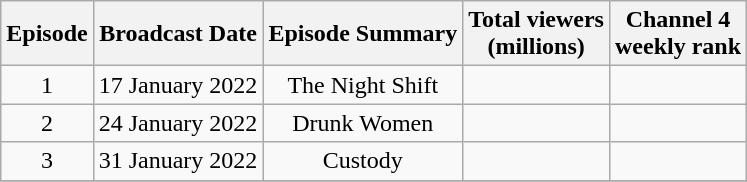<table class=wikitable style="text-align:center">
<tr>
<th scope="col">Episode</th>
<th scope="col">Broadcast Date</th>
<th scope="col">Episode Summary</th>
<th scope="col">Total viewers<br>(millions)</th>
<th scope="col">Channel 4<br>weekly rank</th>
</tr>
<tr>
<td>1</td>
<td>17 January 2022</td>
<td>The Night Shift</td>
<td></td>
<td></td>
</tr>
<tr>
<td>2</td>
<td>24 January 2022</td>
<td>Drunk Women</td>
<td></td>
<td></td>
</tr>
<tr>
<td>3</td>
<td>31 January 2022</td>
<td>Custody</td>
<td></td>
<td></td>
</tr>
<tr>
</tr>
</table>
